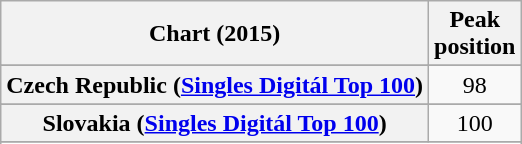<table class="wikitable sortable plainrowheaders">
<tr>
<th scope="col">Chart (2015)</th>
<th scope="col">Peak<br>position</th>
</tr>
<tr>
</tr>
<tr>
<th scope="row">Czech Republic (<a href='#'>Singles Digitál Top 100</a>)</th>
<td style="text-align:center;">98</td>
</tr>
<tr>
</tr>
<tr>
<th scope="row">Slovakia (<a href='#'>Singles Digitál Top 100</a>)</th>
<td style="text-align:center;">100</td>
</tr>
<tr>
</tr>
<tr>
</tr>
<tr>
</tr>
</table>
